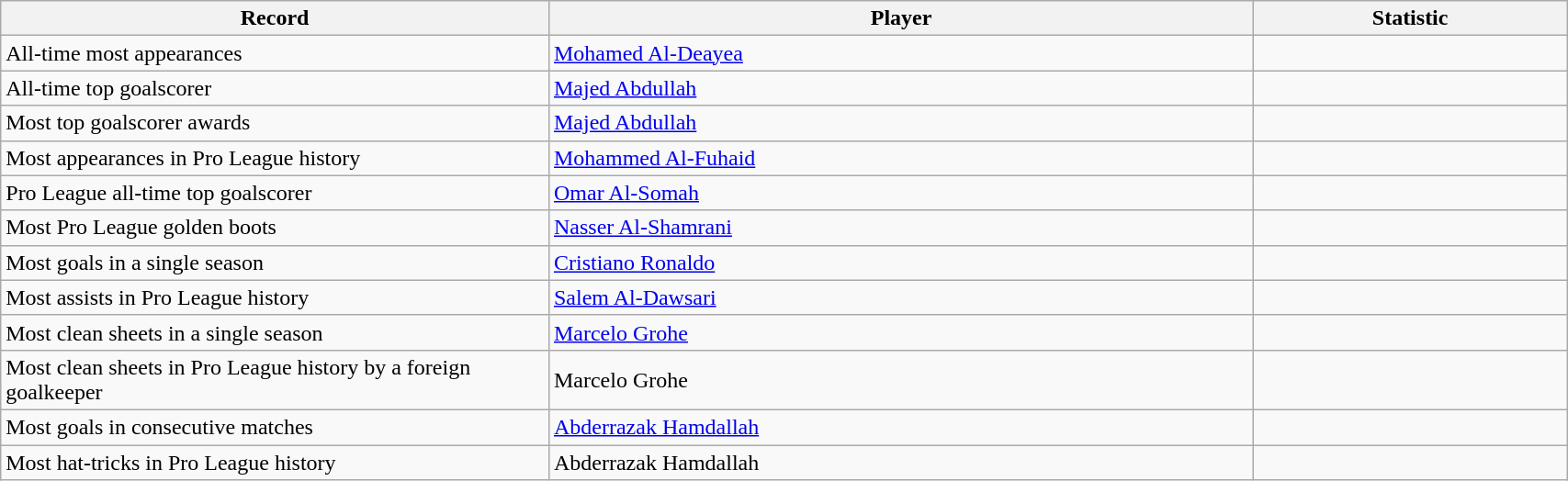<table class="wikitable sortable" style="width: 90%; text-align: left;">
<tr>
<th scope="col" style="width: 35%;">Record</th>
<th scope="col" style="width: 45%;">Player</th>
<th scope="col" style="width: 20%; text-align: center;">Statistic</th>
</tr>
<tr>
<td>All-time most appearances</td>
<td> <a href='#'>Mohamed Al-Deayea</a></td>
<td></td>
</tr>
<tr>
<td>All-time top goalscorer</td>
<td> <a href='#'>Majed Abdullah</a></td>
<td></td>
</tr>
<tr>
<td>Most top goalscorer awards</td>
<td> <a href='#'>Majed Abdullah</a></td>
<td></td>
</tr>
<tr>
<td>Most appearances in Pro League history</td>
<td> <a href='#'>Mohammed Al-Fuhaid</a></td>
<td></td>
</tr>
<tr>
<td>Pro League all-time top goalscorer</td>
<td> <a href='#'>Omar Al-Somah</a></td>
<td></td>
</tr>
<tr>
<td>Most Pro League golden boots</td>
<td> <a href='#'>Nasser Al-Shamrani</a></td>
<td></td>
</tr>
<tr>
<td>Most goals in a single season</td>
<td> <a href='#'>Cristiano Ronaldo</a></td>
<td></td>
</tr>
<tr>
<td>Most assists in Pro League history</td>
<td> <a href='#'>Salem Al-Dawsari</a></td>
<td></td>
</tr>
<tr>
<td>Most clean sheets in a single season</td>
<td> <a href='#'>Marcelo Grohe</a></td>
<td></td>
</tr>
<tr>
<td>Most clean sheets in Pro League history by a foreign goalkeeper</td>
<td> Marcelo Grohe</td>
<td></td>
</tr>
<tr>
<td>Most goals in consecutive matches</td>
<td> <a href='#'>Abderrazak Hamdallah</a></td>
<td></td>
</tr>
<tr>
<td>Most hat-tricks in Pro League history</td>
<td> Abderrazak Hamdallah</td>
<td></td>
</tr>
</table>
